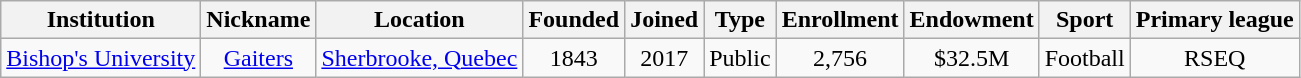<table class="wikitable sortable" style="text-align:center;">
<tr>
<th>Institution</th>
<th>Nickname</th>
<th>Location</th>
<th>Founded</th>
<th>Joined</th>
<th>Type</th>
<th>Enrollment</th>
<th>Endowment</th>
<th>Sport</th>
<th>Primary league</th>
</tr>
<tr>
<td><a href='#'>Bishop's University</a></td>
<td><a href='#'>Gaiters</a></td>
<td><a href='#'>Sherbrooke, Quebec</a></td>
<td>1843</td>
<td>2017</td>
<td>Public</td>
<td>2,756</td>
<td>$32.5M</td>
<td>Football</td>
<td>RSEQ</td>
</tr>
</table>
